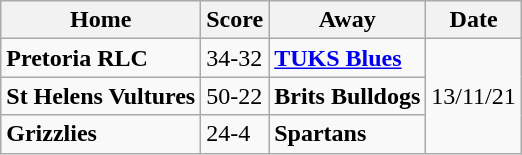<table class="wikitable">
<tr>
<th>Home</th>
<th>Score</th>
<th>Away</th>
<th>Date</th>
</tr>
<tr>
<td> <strong>Pretoria RLC</strong></td>
<td>34-32</td>
<td> <strong><a href='#'>TUKS Blues</a></strong></td>
<td rowspan="3">13/11/21</td>
</tr>
<tr>
<td> <strong>St Helens Vultures</strong></td>
<td>50-22</td>
<td> <strong>Brits Bulldogs</strong></td>
</tr>
<tr>
<td> <strong>Grizzlies</strong></td>
<td>24-4</td>
<td> <strong>Spartans</strong></td>
</tr>
</table>
